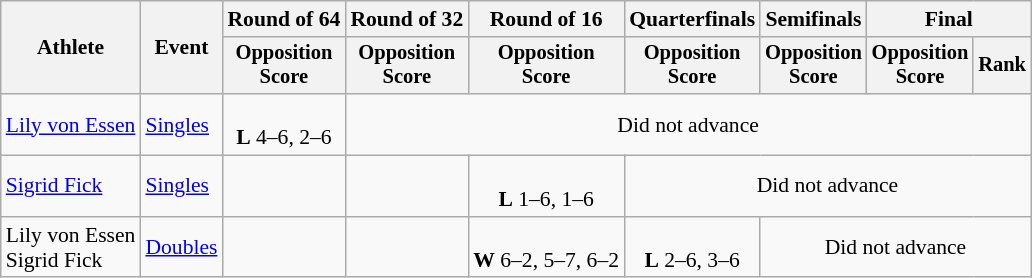<table class=wikitable style="font-size:90%">
<tr>
<th rowspan=2>Athlete</th>
<th rowspan=2>Event</th>
<th>Round of 64</th>
<th>Round of 32</th>
<th>Round of 16</th>
<th>Quarterfinals</th>
<th>Semifinals</th>
<th colspan=2>Final</th>
</tr>
<tr style="font-size:95%">
<th>Opposition<br>Score</th>
<th>Opposition<br>Score</th>
<th>Opposition<br>Score</th>
<th>Opposition<br>Score</th>
<th>Opposition<br>Score</th>
<th>Opposition<br>Score</th>
<th>Rank</th>
</tr>
<tr align=center>
<td align=left><a href='#'>Lily von Essen</a></td>
<td align=left><a href='#'>Singles</a></td>
<td><br> <strong>L</strong> 4–6, 2–6</td>
<td colspan=6>Did not advance</td>
</tr>
<tr align=center>
<td align=left><a href='#'>Sigrid Fick</a></td>
<td align=left><a href='#'>Singles</a></td>
<td></td>
<td></td>
<td><br> <strong>L</strong> 1–6, 1–6</td>
<td colspan=4>Did not advance</td>
</tr>
<tr align=center>
<td align=left>Lily von Essen <br> Sigrid Fick</td>
<td align=left><a href='#'>Doubles</a></td>
<td></td>
<td></td>
<td> <br> <strong>W</strong> 6–2, 5–7, 6–2</td>
<td> <br> <strong>L</strong> 2–6, 3–6</td>
<td colspan=3>Did not advance</td>
</tr>
</table>
